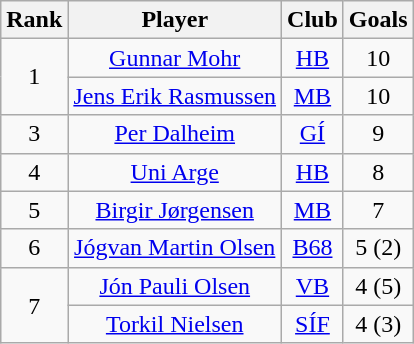<table class="wikitable" style="text-align: center;">
<tr>
<th>Rank</th>
<th>Player</th>
<th>Club</th>
<th>Goals</th>
</tr>
<tr>
<td rowspan=2>1</td>
<td> <a href='#'>Gunnar Mohr</a></td>
<td><a href='#'>HB</a></td>
<td>10</td>
</tr>
<tr>
<td> <a href='#'>Jens Erik Rasmussen</a></td>
<td><a href='#'>MB</a></td>
<td>10</td>
</tr>
<tr>
<td>3</td>
<td> <a href='#'>Per Dalheim</a></td>
<td><a href='#'>GÍ</a></td>
<td>9</td>
</tr>
<tr>
<td>4</td>
<td> <a href='#'>Uni Arge</a></td>
<td><a href='#'>HB</a></td>
<td>8</td>
</tr>
<tr>
<td>5</td>
<td> <a href='#'>Birgir Jørgensen</a></td>
<td><a href='#'>MB</a></td>
<td>7</td>
</tr>
<tr>
<td>6</td>
<td> <a href='#'>Jógvan Martin Olsen</a></td>
<td><a href='#'>B68</a></td>
<td>5 (2)</td>
</tr>
<tr>
<td rowspan=2>7</td>
<td> <a href='#'>Jón Pauli Olsen</a></td>
<td><a href='#'>VB</a></td>
<td>4 (5)</td>
</tr>
<tr>
<td> <a href='#'>Torkil Nielsen</a></td>
<td><a href='#'>SÍF</a></td>
<td>4 (3)</td>
</tr>
</table>
